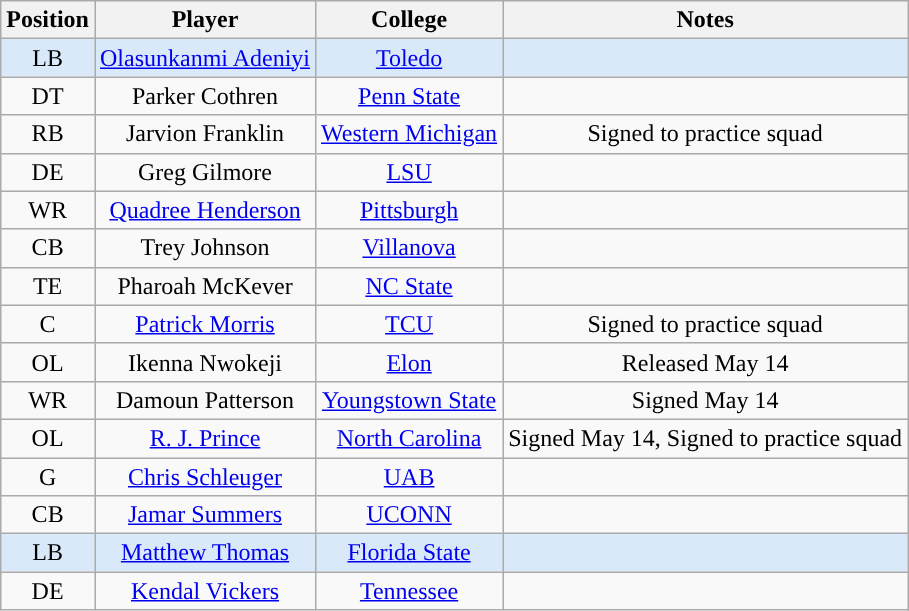<table class="wikitable" style="text-align:center">
<tr>
<th>Position</th>
<th>Player</th>
<th>College</th>
<th>Notes</th>
</tr>
<tr style="background:#d9e9f9;">
<td>LB</td>
<td><a href='#'>Olasunkanmi Adeniyi</a></td>
<td><a href='#'>Toledo</a></td>
<td></td>
</tr>
<tr>
<td>DT</td>
<td>Parker Cothren</td>
<td><a href='#'>Penn State</a></td>
<td></td>
</tr>
<tr>
<td>RB</td>
<td>Jarvion Franklin</td>
<td><a href='#'>Western Michigan</a></td>
<td>Signed to practice squad</td>
</tr>
<tr>
<td>DE</td>
<td>Greg Gilmore</td>
<td><a href='#'>LSU</a></td>
<td></td>
</tr>
<tr>
<td>WR</td>
<td><a href='#'>Quadree Henderson</a></td>
<td><a href='#'>Pittsburgh</a></td>
<td></td>
</tr>
<tr>
<td>CB</td>
<td>Trey Johnson</td>
<td><a href='#'>Villanova</a></td>
<td></td>
</tr>
<tr>
<td>TE</td>
<td>Pharoah McKever</td>
<td><a href='#'>NC State</a></td>
<td></td>
</tr>
<tr>
<td>C</td>
<td><a href='#'>Patrick Morris</a></td>
<td><a href='#'>TCU</a></td>
<td>Signed to practice squad</td>
</tr>
<tr>
<td>OL</td>
<td>Ikenna Nwokeji</td>
<td><a href='#'>Elon</a></td>
<td>Released May 14</td>
</tr>
<tr>
<td>WR</td>
<td>Damoun Patterson</td>
<td><a href='#'>Youngstown State</a></td>
<td>Signed May 14</td>
</tr>
<tr>
<td>OL</td>
<td><a href='#'>R. J. Prince</a></td>
<td><a href='#'>North Carolina</a></td>
<td>Signed May 14, Signed to practice squad</td>
</tr>
<tr>
<td>G</td>
<td><a href='#'>Chris Schleuger</a></td>
<td><a href='#'>UAB</a></td>
<td></td>
</tr>
<tr>
<td>CB</td>
<td><a href='#'>Jamar Summers</a></td>
<td><a href='#'>UCONN</a></td>
<td></td>
</tr>
<tr style="background:#d9e9f9;">
<td>LB</td>
<td><a href='#'>Matthew Thomas</a></td>
<td><a href='#'>Florida State</a></td>
<td></td>
</tr>
<tr>
<td>DE</td>
<td><a href='#'>Kendal Vickers</a></td>
<td><a href='#'>Tennessee</a></td>
<td></td>
</tr>
</table>
